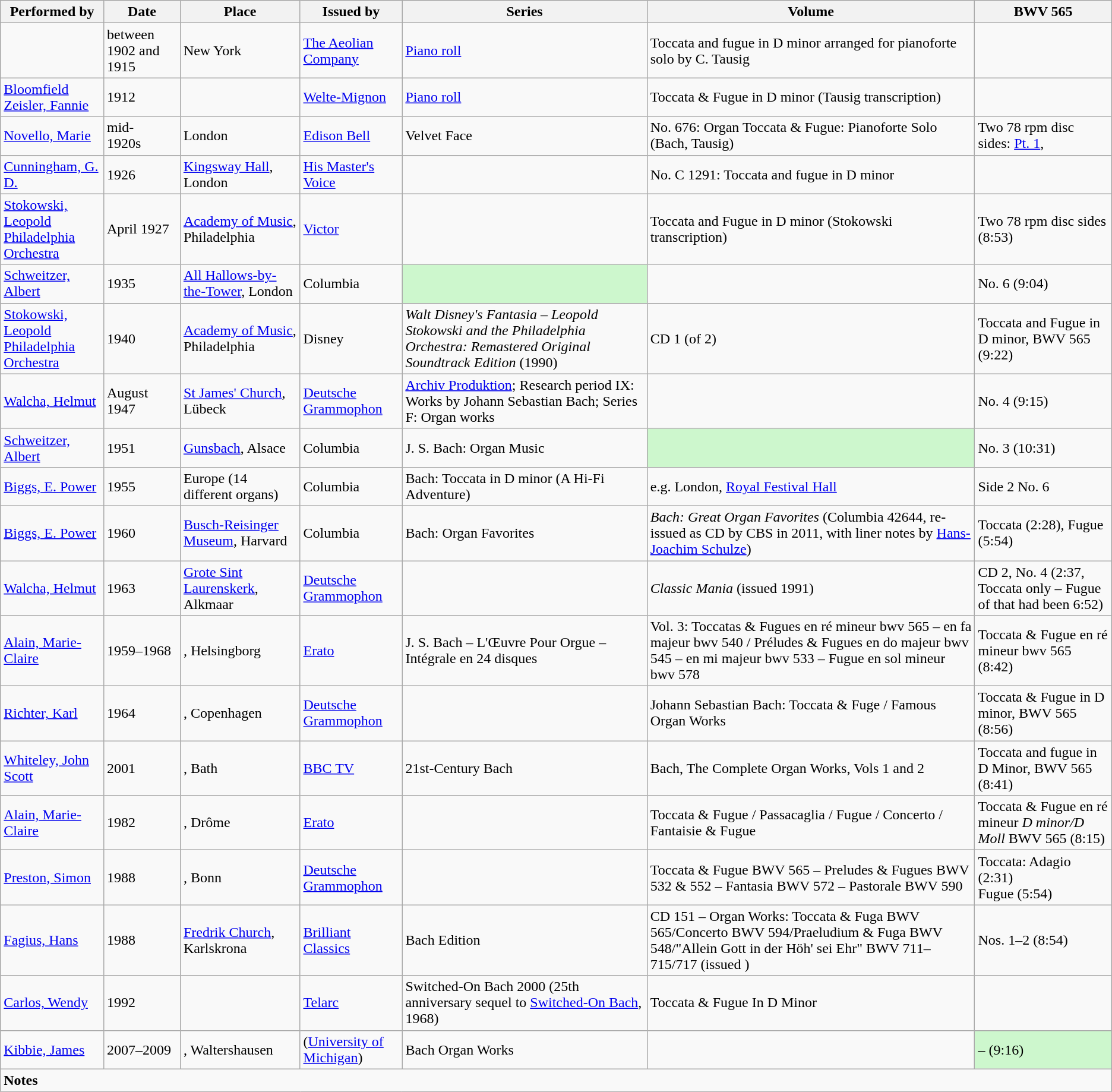<table class="wikitable sortable">
<tr>
<th scope="col">Performed by</th>
<th scope="col">Date</th>
<th scope="col">Place</th>
<th scope="col">Issued by</th>
<th scope="col">Series</th>
<th scope="col">Volume</th>
<th scope="col">BWV 565</th>
</tr>
<tr>
<td></td>
<td data-sort-value="1908">between 1902 and 1915</td>
<td>New York</td>
<td><a href='#'>The Aeolian Company</a></td>
<td><a href='#'>Piano roll</a></td>
<td>Toccata and fugue in D minor arranged for pianoforte solo by C. Tausig</td>
<td data-sort-value="9999"></td>
</tr>
<tr>
<td><a href='#'>Bloomfield Zeisler, Fannie</a></td>
<td>1912</td>
<td></td>
<td><a href='#'>Welte-Mignon</a></td>
<td><a href='#'>Piano roll</a></td>
<td>Toccata & Fugue in D minor (Tausig transcription)</td>
<td data-sort-value="0919"></td>
</tr>
<tr>
<td><a href='#'>Novello, Marie</a></td>
<td>mid-<br>1920s</td>
<td>London</td>
<td><a href='#'>Edison Bell</a></td>
<td>Velvet Face</td>
<td>No. 676: Organ Toccata & Fugue: Pianoforte Solo (Bach, Tausig)</td>
<td data-sort-value="9999">Two 78 rpm disc sides: <a href='#'>Pt. 1</a>, </td>
</tr>
<tr>
<td><a href='#'>Cunningham, G. D.</a></td>
<td>1926</td>
<td><a href='#'>Kingsway Hall</a>, London</td>
<td><a href='#'>His Master's Voice</a></td>
<td></td>
<td>No. C 1291: Toccata and fugue in D minor</td>
<td data-sort-value="9999"></td>
</tr>
<tr>
<td><a href='#'>Stokowski, Leopold</a><br><a href='#'>Philadelphia Orchestra</a></td>
<td data-sort-value="1927">April 1927</td>
<td><a href='#'>Academy of Music</a>, Philadelphia</td>
<td><a href='#'>Victor</a></td>
<td></td>
<td>Toccata and Fugue in D minor (Stokowski transcription)</td>
<td data-sort-value="0853">Two 78 rpm disc sides (8:53)</td>
</tr>
<tr>
<td><a href='#'>Schweitzer, Albert</a></td>
<td>1935</td>
<td><a href='#'>All Hallows-by-the-Tower</a>, London</td>
<td>Columbia</td>
<td style="background-color:#CDF7CD"></td>
<td></td>
<td data-sort-value="0904">No. 6 (9:04)</td>
</tr>
<tr>
<td><a href='#'>Stokowski, Leopold</a><br><a href='#'>Philadelphia Orchestra</a></td>
<td data-sort-value="1940">1940</td>
<td><a href='#'>Academy of Music</a>, Philadelphia</td>
<td>Disney</td>
<td><em>Walt Disney's Fantasia – Leopold Stokowski and the Philadelphia Orchestra: Remastered Original Soundtrack Edition</em> (1990)</td>
<td>CD 1 (of 2)</td>
<td data-sort-value="0922">Toccata and Fugue in D minor, BWV 565 (9:22)</td>
</tr>
<tr>
<td><a href='#'>Walcha, Helmut</a></td>
<td data-sort-value="1947">August 1947</td>
<td><a href='#'>St James' Church</a>, Lübeck</td>
<td><a href='#'>Deutsche Grammophon</a></td>
<td><a href='#'>Archiv Produktion</a>; Research period IX: Works by Johann Sebastian Bach; Series F: Organ works</td>
<td></td>
<td data-sort-value="0915">No. 4 (9:15)</td>
</tr>
<tr>
<td><a href='#'>Schweitzer, Albert</a></td>
<td>1951</td>
<td><a href='#'>Gunsbach</a>, Alsace</td>
<td>Columbia</td>
<td>J. S. Bach: Organ Music</td>
<td style="background-color:#CDF7CD"></td>
<td data-sort-value="1031">No. 3 (10:31)</td>
</tr>
<tr>
<td><a href='#'>Biggs, E. Power</a></td>
<td>1955</td>
<td>Europe (14 different organs)</td>
<td>Columbia</td>
<td>Bach: Toccata in D minor (A Hi-Fi Adventure)</td>
<td>e.g. London, <a href='#'>Royal Festival Hall</a></td>
<td>Side 2 No. 6</td>
</tr>
<tr>
<td><a href='#'>Biggs, E. Power</a></td>
<td>1960</td>
<td><a href='#'>Busch-Reisinger Museum</a>, Harvard</td>
<td>Columbia</td>
<td>Bach: Organ Favorites</td>
<td><em>Bach: Great Organ Favorites</em> (Columbia 42644, re-issued as CD by CBS in 2011, with liner notes by <a href='#'>Hans-Joachim Schulze</a>)</td>
<td data-sort-value="0822">Toccata (2:28), Fugue (5:54)</td>
</tr>
<tr>
<td><a href='#'>Walcha, Helmut</a></td>
<td>1963</td>
<td><a href='#'>Grote Sint Laurenskerk</a>, Alkmaar</td>
<td><a href='#'>Deutsche Grammophon</a></td>
<td></td>
<td><em>Classic Mania</em> (issued 1991)</td>
<td data-sort-value="0929">CD 2, No. 4 (2:37, Toccata only – Fugue of that  had been 6:52)</td>
</tr>
<tr>
<td><a href='#'>Alain, Marie-Claire</a></td>
<td data-sort-value="1963">1959–1968</td>
<td>, Helsingborg</td>
<td><a href='#'>Erato</a></td>
<td>J. S. Bach – L'Œuvre Pour Orgue – Intégrale en 24 disques</td>
<td>Vol. 3: Toccatas & Fugues en ré mineur bwv 565 – en fa majeur bwv 540 / Préludes & Fugues en do majeur bwv 545 – en mi majeur bwv 533 – Fugue en sol mineur bwv 578</td>
<td data-sort-value="0842">Toccata & Fugue en ré mineur bwv 565 (8:42)</td>
</tr>
<tr>
<td><a href='#'>Richter, Karl</a></td>
<td>1964</td>
<td>, Copenhagen</td>
<td><a href='#'>Deutsche Grammophon</a></td>
<td></td>
<td>Johann Sebastian Bach: Toccata & Fuge / Famous Organ Works</td>
<td data-sort-value="0856">Toccata & Fugue in D minor, BWV 565 (8:56)</td>
</tr>
<tr>
<td><a href='#'>Whiteley, John Scott</a></td>
<td>2001</td>
<td>, Bath</td>
<td><a href='#'>BBC TV</a></td>
<td>21st-Century Bach</td>
<td>Bach, The Complete Organ Works, Vols 1 and 2</td>
<td>Toccata and fugue in D Minor, BWV 565 (8:41)</td>
</tr>
<tr>
<td><a href='#'>Alain, Marie-Claire</a></td>
<td>1982</td>
<td>, Drôme</td>
<td><a href='#'>Erato</a></td>
<td></td>
<td>Toccata & Fugue / Passacaglia / Fugue / Concerto / Fantaisie & Fugue</td>
<td data-sort-value="0815">Toccata & Fugue en ré mineur <em>D minor/D Moll</em> BWV 565 (8:15)</td>
</tr>
<tr>
<td><a href='#'>Preston, Simon</a></td>
<td>1988</td>
<td>, Bonn</td>
<td><a href='#'>Deutsche Grammophon</a></td>
<td></td>
<td>Toccata & Fugue BWV 565 – Preludes & Fugues BWV 532 & 552 – Fantasia BWV 572 – Pastorale BWV 590</td>
<td data-sort-value="0825">Toccata: Adagio (2:31)<br>Fugue (5:54)</td>
</tr>
<tr>
<td><a href='#'>Fagius, Hans</a></td>
<td>1988</td>
<td><a href='#'>Fredrik Church</a>, Karlskrona</td>
<td><a href='#'>Brilliant Classics</a></td>
<td>Bach Edition</td>
<td>CD 151 – Organ Works: Toccata & Fuga BWV 565/Concerto BWV 594/Praeludium & Fuga BWV 548/"Allein Gott in der Höh' sei Ehr" BWV 711–715/717 (issued )</td>
<td data-sort-value="0854">Nos. 1–2 (8:54)</td>
</tr>
<tr>
<td><a href='#'>Carlos, Wendy</a></td>
<td>1992</td>
<td></td>
<td><a href='#'>Telarc</a></td>
<td>Switched-On Bach 2000 (25th anniversary sequel to <a href='#'>Switched-On Bach</a>, 1968)</td>
<td>Toccata & Fugue In D Minor</td>
</tr>
<tr id="Kibbie">
<td><a href='#'>Kibbie, James</a></td>
<td data-sort-value="2008">2007–2009</td>
<td>, Waltershausen</td>
<td> (<a href='#'>University of Michigan</a>)</td>
<td>Bach Organ Works</td>
<td></td>
<td data-sort-value="0916" style="background-color:#CDF7CD"> –  (9:16)</td>
</tr>
<tr>
<td data-sort-value="ZZZZZZZ" colspan="7"><strong>Notes</strong><br></td>
</tr>
</table>
